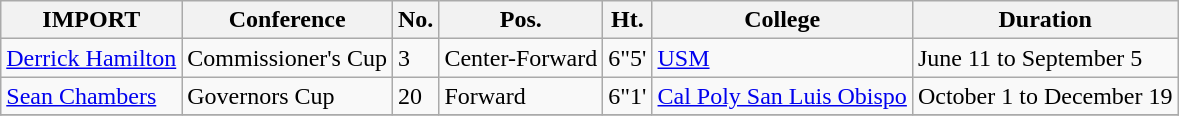<table class="wikitable" border="1">
<tr>
<th>IMPORT</th>
<th>Conference</th>
<th>No.</th>
<th>Pos.</th>
<th>Ht.</th>
<th>College</th>
<th>Duration</th>
</tr>
<tr>
<td><a href='#'>Derrick Hamilton</a></td>
<td>Commissioner's Cup</td>
<td>3</td>
<td>Center-Forward</td>
<td>6"5'</td>
<td><a href='#'>USM</a></td>
<td>June 11 to September 5</td>
</tr>
<tr>
<td><a href='#'>Sean Chambers</a></td>
<td>Governors Cup</td>
<td>20</td>
<td>Forward</td>
<td>6"1'</td>
<td><a href='#'>Cal Poly San Luis Obispo</a></td>
<td>October 1 to December 19</td>
</tr>
<tr>
</tr>
</table>
